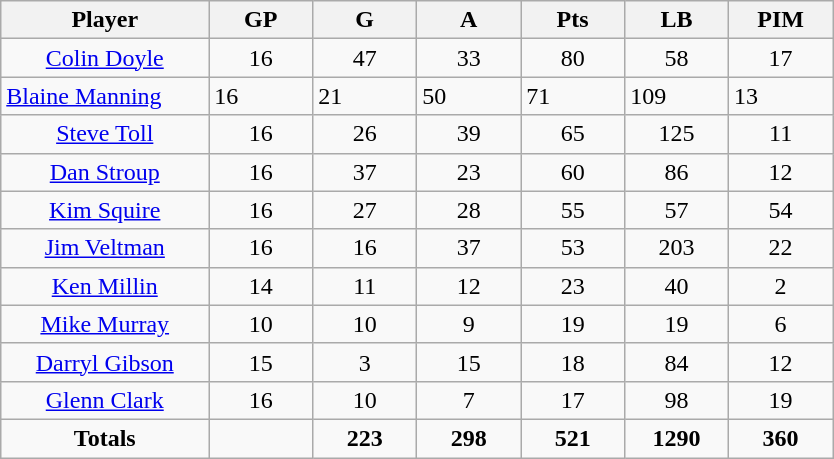<table class="wikitable sortable">
<tr align=center>
<th width="20%">Player</th>
<th width="10%">GP</th>
<th width="10%">G</th>
<th width="10%">A</th>
<th width="10%">Pts</th>
<th width="10%">LB</th>
<th width="10%">PIM</th>
</tr>
<tr align=center>
<td><a href='#'>Colin Doyle</a></td>
<td>16</td>
<td>47</td>
<td>33</td>
<td>80</td>
<td>58</td>
<td>17</td>
</tr>
<tr align=center*>
<td><a href='#'>Blaine Manning</a></td>
<td>16</td>
<td>21</td>
<td>50</td>
<td>71</td>
<td>109</td>
<td>13</td>
</tr>
<tr align=center>
<td><a href='#'>Steve Toll</a></td>
<td>16</td>
<td>26</td>
<td>39</td>
<td>65</td>
<td>125</td>
<td>11</td>
</tr>
<tr align=center>
<td><a href='#'>Dan Stroup</a></td>
<td>16</td>
<td>37</td>
<td>23</td>
<td>60</td>
<td>86</td>
<td>12</td>
</tr>
<tr align=center>
<td><a href='#'>Kim Squire</a></td>
<td>16</td>
<td>27</td>
<td>28</td>
<td>55</td>
<td>57</td>
<td>54</td>
</tr>
<tr align=center>
<td><a href='#'>Jim Veltman</a></td>
<td>16</td>
<td>16</td>
<td>37</td>
<td>53</td>
<td>203</td>
<td>22</td>
</tr>
<tr align=center>
<td><a href='#'>Ken Millin</a></td>
<td>14</td>
<td>11</td>
<td>12</td>
<td>23</td>
<td>40</td>
<td>2</td>
</tr>
<tr align=center>
<td><a href='#'>Mike Murray</a></td>
<td>10</td>
<td>10</td>
<td>9</td>
<td>19</td>
<td>19</td>
<td>6</td>
</tr>
<tr align=center>
<td><a href='#'>Darryl Gibson</a></td>
<td>15</td>
<td>3</td>
<td>15</td>
<td>18</td>
<td>84</td>
<td>12</td>
</tr>
<tr align=center>
<td><a href='#'>Glenn Clark</a></td>
<td>16</td>
<td>10</td>
<td>7</td>
<td>17</td>
<td>98</td>
<td>19</td>
</tr>
<tr align=center>
<td><strong>Totals</strong></td>
<td></td>
<td><strong>223</strong></td>
<td><strong>298</strong></td>
<td><strong>521</strong></td>
<td><strong>1290</strong></td>
<td><strong>360</strong></td>
</tr>
</table>
